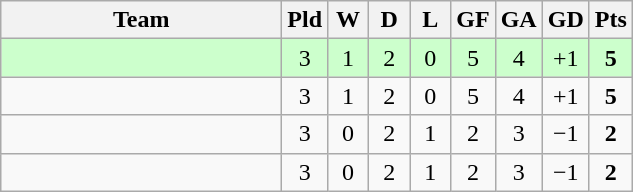<table class="wikitable" style="text-align:center;">
<tr>
<th width=180>Team</th>
<th width=20>Pld</th>
<th width=20>W</th>
<th width=20>D</th>
<th width=20>L</th>
<th width=20>GF</th>
<th width=20>GA</th>
<th width=20>GD</th>
<th width=20>Pts</th>
</tr>
<tr bgcolor="ccffcc">
<td align="left"></td>
<td>3</td>
<td>1</td>
<td>2</td>
<td>0</td>
<td>5</td>
<td>4</td>
<td>+1</td>
<td><strong>5</strong></td>
</tr>
<tr>
<td align="left"></td>
<td>3</td>
<td>1</td>
<td>2</td>
<td>0</td>
<td>5</td>
<td>4</td>
<td>+1</td>
<td><strong>5</strong></td>
</tr>
<tr>
<td align="left"></td>
<td>3</td>
<td>0</td>
<td>2</td>
<td>1</td>
<td>2</td>
<td>3</td>
<td>−1</td>
<td><strong>2</strong></td>
</tr>
<tr>
<td align="left"></td>
<td>3</td>
<td>0</td>
<td>2</td>
<td>1</td>
<td>2</td>
<td>3</td>
<td>−1</td>
<td><strong>2</strong></td>
</tr>
</table>
